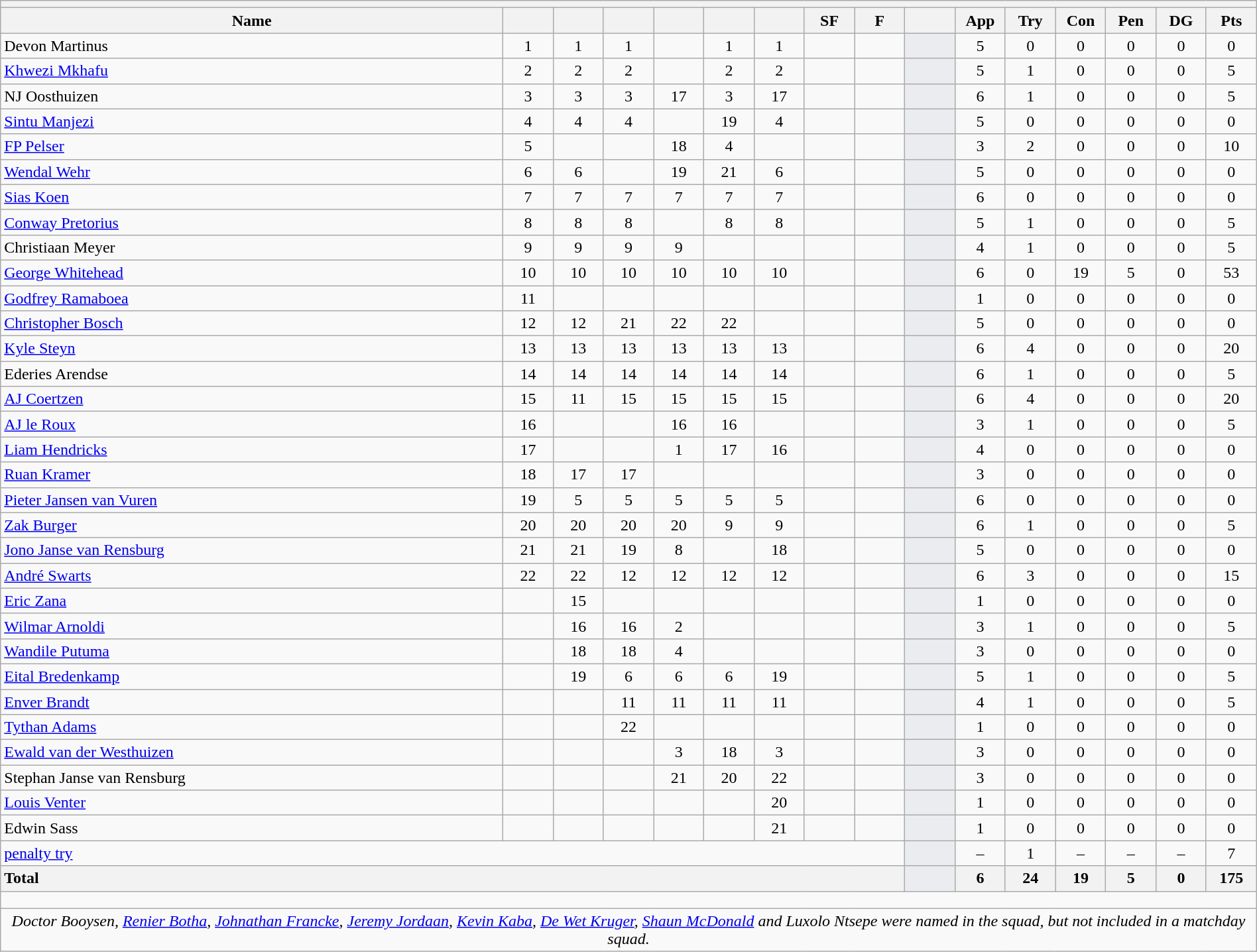<table class="wikitable collapsible collapsed" style="text-align:center; font-size:100%; width:100%">
<tr>
<th colspan=16></th>
</tr>
<tr>
<th style="width:40%;">Name</th>
<th style="width:4%;"></th>
<th style="width:4%;"></th>
<th style="width:4%;"></th>
<th style="width:4%;"></th>
<th style="width:4%;"></th>
<th style="width:4%;"></th>
<th style="width:4%;">SF</th>
<th style="width:4%;">F</th>
<th style="width:4%;"></th>
<th style="width:4%;">App</th>
<th style="width:4%;">Try</th>
<th style="width:4%;">Con</th>
<th style="width:4%;">Pen</th>
<th style="width:4%;">DG</th>
<th style="width:4%;">Pts</th>
</tr>
<tr>
<td style="text-align:left;">Devon Martinus</td>
<td>1</td>
<td>1</td>
<td>1</td>
<td></td>
<td>1</td>
<td>1</td>
<td></td>
<td></td>
<td style="background:#EBECF0;"></td>
<td>5</td>
<td>0</td>
<td>0</td>
<td>0</td>
<td>0</td>
<td>0</td>
</tr>
<tr>
<td style="text-align:left;"><a href='#'>Khwezi Mkhafu</a></td>
<td>2</td>
<td>2</td>
<td>2</td>
<td></td>
<td>2</td>
<td>2</td>
<td></td>
<td></td>
<td style="background:#EBECF0;"></td>
<td>5</td>
<td>1</td>
<td>0</td>
<td>0</td>
<td>0</td>
<td>5</td>
</tr>
<tr>
<td style="text-align:left;">NJ Oosthuizen</td>
<td>3</td>
<td>3</td>
<td>3</td>
<td>17 </td>
<td>3</td>
<td>17 </td>
<td></td>
<td></td>
<td style="background:#EBECF0;"></td>
<td>6</td>
<td>1</td>
<td>0</td>
<td>0</td>
<td>0</td>
<td>5</td>
</tr>
<tr>
<td style="text-align:left;"><a href='#'>Sintu Manjezi</a></td>
<td>4</td>
<td>4</td>
<td>4</td>
<td></td>
<td>19 </td>
<td>4</td>
<td></td>
<td></td>
<td style="background:#EBECF0;"></td>
<td>5</td>
<td>0</td>
<td>0</td>
<td>0</td>
<td>0</td>
<td>0</td>
</tr>
<tr>
<td style="text-align:left;"><a href='#'>FP Pelser</a></td>
<td>5</td>
<td></td>
<td></td>
<td>18 </td>
<td>4</td>
<td></td>
<td></td>
<td></td>
<td style="background:#EBECF0;"></td>
<td>3</td>
<td>2</td>
<td>0</td>
<td>0</td>
<td>0</td>
<td>10</td>
</tr>
<tr>
<td style="text-align:left;"><a href='#'>Wendal Wehr</a></td>
<td>6</td>
<td>6</td>
<td></td>
<td>19 </td>
<td>21 </td>
<td>6</td>
<td></td>
<td></td>
<td style="background:#EBECF0;"></td>
<td>5</td>
<td>0</td>
<td>0</td>
<td>0</td>
<td>0</td>
<td>0</td>
</tr>
<tr>
<td style="text-align:left;"><a href='#'>Sias Koen</a></td>
<td>7</td>
<td>7</td>
<td>7</td>
<td>7</td>
<td>7</td>
<td>7</td>
<td></td>
<td></td>
<td style="background:#EBECF0;"></td>
<td>6</td>
<td>0</td>
<td>0</td>
<td>0</td>
<td>0</td>
<td>0</td>
</tr>
<tr>
<td style="text-align:left;"><a href='#'>Conway Pretorius</a></td>
<td>8</td>
<td>8</td>
<td>8</td>
<td></td>
<td>8</td>
<td>8</td>
<td></td>
<td></td>
<td style="background:#EBECF0;"></td>
<td>5</td>
<td>1</td>
<td>0</td>
<td>0</td>
<td>0</td>
<td>5</td>
</tr>
<tr>
<td style="text-align:left;">Christiaan Meyer</td>
<td>9</td>
<td>9</td>
<td>9</td>
<td>9</td>
<td></td>
<td></td>
<td></td>
<td></td>
<td style="background:#EBECF0;"></td>
<td>4</td>
<td>1</td>
<td>0</td>
<td>0</td>
<td>0</td>
<td>5</td>
</tr>
<tr>
<td style="text-align:left;"><a href='#'>George Whitehead</a></td>
<td>10</td>
<td>10</td>
<td>10</td>
<td>10</td>
<td>10</td>
<td>10</td>
<td></td>
<td></td>
<td style="background:#EBECF0;"></td>
<td>6</td>
<td>0</td>
<td>19</td>
<td>5</td>
<td>0</td>
<td>53</td>
</tr>
<tr>
<td style="text-align:left;"><a href='#'>Godfrey Ramaboea</a></td>
<td>11</td>
<td></td>
<td></td>
<td></td>
<td></td>
<td></td>
<td></td>
<td></td>
<td style="background:#EBECF0;"></td>
<td>1</td>
<td>0</td>
<td>0</td>
<td>0</td>
<td>0</td>
<td>0</td>
</tr>
<tr>
<td style="text-align:left;"><a href='#'>Christopher Bosch</a></td>
<td>12</td>
<td>12</td>
<td>21 </td>
<td>22 </td>
<td>22 </td>
<td></td>
<td></td>
<td></td>
<td style="background:#EBECF0;"></td>
<td>5</td>
<td>0</td>
<td>0</td>
<td>0</td>
<td>0</td>
<td>0</td>
</tr>
<tr>
<td style="text-align:left;"><a href='#'>Kyle Steyn</a></td>
<td>13</td>
<td>13</td>
<td>13</td>
<td>13</td>
<td>13</td>
<td>13</td>
<td></td>
<td></td>
<td style="background:#EBECF0;"></td>
<td>6</td>
<td>4</td>
<td>0</td>
<td>0</td>
<td>0</td>
<td>20</td>
</tr>
<tr>
<td style="text-align:left;">Ederies Arendse</td>
<td>14</td>
<td>14</td>
<td>14</td>
<td>14</td>
<td>14</td>
<td>14</td>
<td></td>
<td></td>
<td style="background:#EBECF0;"></td>
<td>6</td>
<td>1</td>
<td>0</td>
<td>0</td>
<td>0</td>
<td>5</td>
</tr>
<tr>
<td style="text-align:left;"><a href='#'>AJ Coertzen</a></td>
<td>15</td>
<td>11</td>
<td>15</td>
<td>15</td>
<td>15</td>
<td>15</td>
<td></td>
<td></td>
<td style="background:#EBECF0;"></td>
<td>6</td>
<td>4</td>
<td>0</td>
<td>0</td>
<td>0</td>
<td>20</td>
</tr>
<tr>
<td style="text-align:left;"><a href='#'>AJ le Roux</a></td>
<td>16 </td>
<td></td>
<td></td>
<td>16 </td>
<td>16 </td>
<td></td>
<td></td>
<td></td>
<td style="background:#EBECF0;"></td>
<td>3</td>
<td>1</td>
<td>0</td>
<td>0</td>
<td>0</td>
<td>5</td>
</tr>
<tr>
<td style="text-align:left;"><a href='#'>Liam Hendricks</a></td>
<td>17 </td>
<td></td>
<td></td>
<td>1</td>
<td>17 </td>
<td>16 </td>
<td></td>
<td></td>
<td style="background:#EBECF0;"></td>
<td>4</td>
<td>0</td>
<td>0</td>
<td>0</td>
<td>0</td>
<td>0</td>
</tr>
<tr>
<td style="text-align:left;"><a href='#'>Ruan Kramer</a></td>
<td>18 </td>
<td>17 </td>
<td>17 </td>
<td></td>
<td></td>
<td></td>
<td></td>
<td></td>
<td style="background:#EBECF0;"></td>
<td>3</td>
<td>0</td>
<td>0</td>
<td>0</td>
<td>0</td>
<td>0</td>
</tr>
<tr>
<td style="text-align:left;"><a href='#'>Pieter Jansen van Vuren</a></td>
<td>19 </td>
<td>5</td>
<td>5</td>
<td>5</td>
<td>5</td>
<td>5</td>
<td></td>
<td></td>
<td style="background:#EBECF0;"></td>
<td>6</td>
<td>0</td>
<td>0</td>
<td>0</td>
<td>0</td>
<td>0</td>
</tr>
<tr>
<td style="text-align:left;"><a href='#'>Zak Burger</a></td>
<td>20 </td>
<td>20 </td>
<td>20 </td>
<td>20 </td>
<td>9</td>
<td>9</td>
<td></td>
<td></td>
<td style="background:#EBECF0;"></td>
<td>6</td>
<td>1</td>
<td>0</td>
<td>0</td>
<td>0</td>
<td>5</td>
</tr>
<tr>
<td style="text-align:left;"><a href='#'>Jono Janse van Rensburg</a></td>
<td>21 </td>
<td>21 </td>
<td>19 </td>
<td>8</td>
<td></td>
<td>18 </td>
<td></td>
<td></td>
<td style="background:#EBECF0;"></td>
<td>5</td>
<td>0</td>
<td>0</td>
<td>0</td>
<td>0</td>
<td>0</td>
</tr>
<tr>
<td style="text-align:left;"><a href='#'>André Swarts</a></td>
<td>22 </td>
<td>22 </td>
<td>12</td>
<td>12</td>
<td>12</td>
<td>12</td>
<td></td>
<td></td>
<td style="background:#EBECF0;"></td>
<td>6</td>
<td>3</td>
<td>0</td>
<td>0</td>
<td>0</td>
<td>15</td>
</tr>
<tr>
<td style="text-align:left;"><a href='#'>Eric Zana</a></td>
<td></td>
<td>15</td>
<td></td>
<td></td>
<td></td>
<td></td>
<td></td>
<td></td>
<td style="background:#EBECF0;"></td>
<td>1</td>
<td>0</td>
<td>0</td>
<td>0</td>
<td>0</td>
<td>0</td>
</tr>
<tr>
<td style="text-align:left;"><a href='#'>Wilmar Arnoldi</a></td>
<td></td>
<td>16 </td>
<td>16 </td>
<td>2</td>
<td></td>
<td></td>
<td></td>
<td></td>
<td style="background:#EBECF0;"></td>
<td>3</td>
<td>1</td>
<td>0</td>
<td>0</td>
<td>0</td>
<td>5</td>
</tr>
<tr>
<td style="text-align:left;"><a href='#'>Wandile Putuma</a></td>
<td></td>
<td>18 </td>
<td>18 </td>
<td>4</td>
<td></td>
<td></td>
<td></td>
<td></td>
<td style="background:#EBECF0;"></td>
<td>3</td>
<td>0</td>
<td>0</td>
<td>0</td>
<td>0</td>
<td>0</td>
</tr>
<tr>
<td style="text-align:left;"><a href='#'>Eital Bredenkamp</a></td>
<td></td>
<td>19 </td>
<td>6</td>
<td>6</td>
<td>6</td>
<td>19 </td>
<td></td>
<td></td>
<td style="background:#EBECF0;"></td>
<td>5</td>
<td>1</td>
<td>0</td>
<td>0</td>
<td>0</td>
<td>5</td>
</tr>
<tr>
<td style="text-align:left;"><a href='#'>Enver Brandt</a></td>
<td></td>
<td></td>
<td>11</td>
<td>11</td>
<td>11</td>
<td>11</td>
<td></td>
<td></td>
<td style="background:#EBECF0;"></td>
<td>4</td>
<td>1</td>
<td>0</td>
<td>0</td>
<td>0</td>
<td>5</td>
</tr>
<tr>
<td style="text-align:left;"><a href='#'>Tythan Adams</a></td>
<td></td>
<td></td>
<td>22 </td>
<td></td>
<td></td>
<td></td>
<td></td>
<td></td>
<td style="background:#EBECF0;"></td>
<td>1</td>
<td>0</td>
<td>0</td>
<td>0</td>
<td>0</td>
<td>0</td>
</tr>
<tr>
<td style="text-align:left;"><a href='#'>Ewald van der Westhuizen</a></td>
<td></td>
<td></td>
<td></td>
<td>3</td>
<td>18 </td>
<td>3</td>
<td></td>
<td></td>
<td style="background:#EBECF0;"></td>
<td>3</td>
<td>0</td>
<td>0</td>
<td>0</td>
<td>0</td>
<td>0</td>
</tr>
<tr>
<td style="text-align:left;">Stephan Janse van Rensburg</td>
<td></td>
<td></td>
<td></td>
<td>21 </td>
<td>20 </td>
<td>22 </td>
<td></td>
<td></td>
<td style="background:#EBECF0;"></td>
<td>3</td>
<td>0</td>
<td>0</td>
<td>0</td>
<td>0</td>
<td>0</td>
</tr>
<tr>
<td style="text-align:left;"><a href='#'>Louis Venter</a></td>
<td></td>
<td></td>
<td></td>
<td></td>
<td></td>
<td>20 </td>
<td></td>
<td></td>
<td style="background:#EBECF0;"></td>
<td>1</td>
<td>0</td>
<td>0</td>
<td>0</td>
<td>0</td>
<td>0</td>
</tr>
<tr>
<td style="text-align:left;">Edwin Sass</td>
<td></td>
<td></td>
<td></td>
<td></td>
<td></td>
<td>21 </td>
<td></td>
<td></td>
<td style="background:#EBECF0;"></td>
<td>1</td>
<td>0</td>
<td>0</td>
<td>0</td>
<td>0</td>
<td>0</td>
</tr>
<tr>
<td colspan="9" style="text-align:left;"><a href='#'>penalty try</a></td>
<td style="background:#EBECF0;"></td>
<td>–</td>
<td>1</td>
<td>–</td>
<td>–</td>
<td>–</td>
<td>7</td>
</tr>
<tr>
<th colspan="9" style="text-align:left;">Total</th>
<th style="background:#EBECF0;"></th>
<th>6</th>
<th>24</th>
<th>19</th>
<th>5</th>
<th>0</th>
<th>175</th>
</tr>
<tr class="sortbottom">
<td colspan=16 style="height: 10px;"></td>
</tr>
<tr class="sortbottom">
<td colspan=16 style="text-align:center;"><em>Doctor Booysen, <a href='#'>Renier Botha</a>, <a href='#'>Johnathan Francke</a>, <a href='#'>Jeremy Jordaan</a>, <a href='#'>Kevin Kaba</a>, <a href='#'>De Wet Kruger</a>, <a href='#'>Shaun McDonald</a> and Luxolo Ntsepe were named in the squad, but not included in a matchday squad.</em></td>
</tr>
</table>
